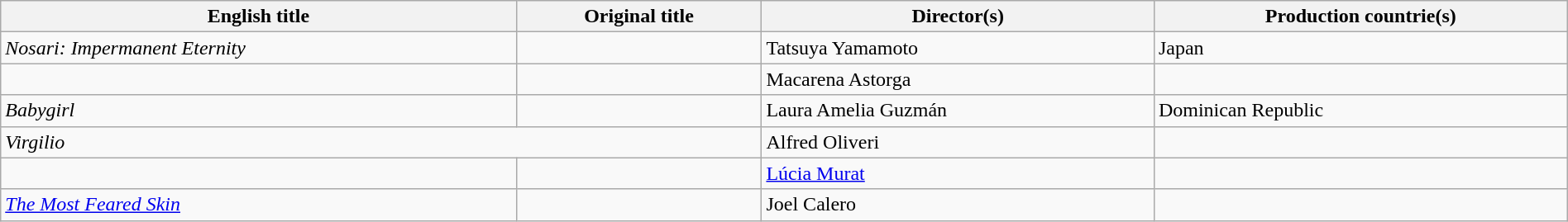<table class="sortable wikitable" style="width:100%; margin-bottom:4px" cellpadding="5">
<tr>
<th scope="col">English title</th>
<th scope="col">Original title</th>
<th scope="col">Director(s)</th>
<th scope="col">Production countrie(s)</th>
</tr>
<tr>
<td><em>Nosari: Impermanent Eternity</em></td>
<td></td>
<td>Tatsuya Yamamoto</td>
<td>Japan</td>
</tr>
<tr>
<td></td>
<td></td>
<td>Macarena Astorga</td>
<td></td>
</tr>
<tr>
<td><em>Babygirl</em></td>
<td></td>
<td>Laura Amelia Guzmán</td>
<td>Dominican Republic</td>
</tr>
<tr>
<td colspan = "2"><em>Virgilio</em></td>
<td>Alfred Oliveri</td>
<td></td>
</tr>
<tr>
<td></td>
<td></td>
<td><a href='#'>Lúcia Murat</a></td>
<td></td>
</tr>
<tr>
<td><em><a href='#'>The Most Feared Skin</a></em></td>
<td></td>
<td>Joel Calero</td>
<td></td>
</tr>
</table>
